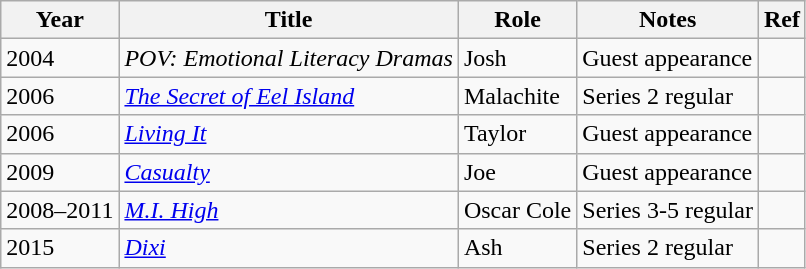<table class="wikitable">
<tr>
<th>Year</th>
<th>Title</th>
<th>Role</th>
<th>Notes</th>
<th>Ref</th>
</tr>
<tr>
<td>2004</td>
<td><em>POV: Emotional Literacy Dramas</em></td>
<td>Josh</td>
<td>Guest appearance</td>
<td></td>
</tr>
<tr>
<td>2006</td>
<td><em><a href='#'>The Secret of Eel Island</a></em></td>
<td>Malachite</td>
<td>Series 2 regular</td>
<td></td>
</tr>
<tr>
<td>2006</td>
<td><em><a href='#'>Living It</a></em></td>
<td>Taylor</td>
<td>Guest appearance</td>
<td></td>
</tr>
<tr>
<td>2009</td>
<td><em><a href='#'>Casualty</a></em></td>
<td>Joe</td>
<td>Guest appearance</td>
<td></td>
</tr>
<tr>
<td>2008–2011</td>
<td><em><a href='#'>M.I. High</a></em></td>
<td>Oscar Cole</td>
<td>Series 3-5 regular</td>
<td></td>
</tr>
<tr>
<td>2015</td>
<td><em><a href='#'>Dixi</a></em></td>
<td>Ash</td>
<td>Series 2 regular</td>
<td></td>
</tr>
</table>
